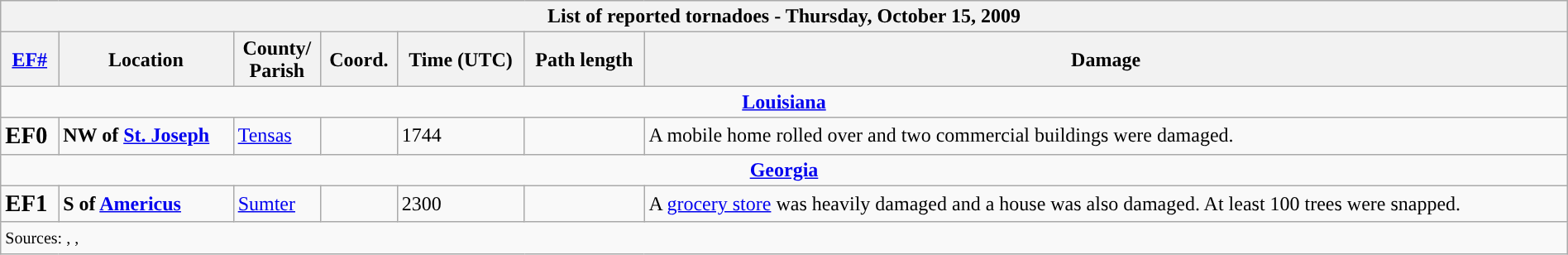<table class="wikitable collapsible" width="100%">
<tr>
<th colspan="7">List of reported tornadoes - Thursday, October 15, 2009</th>
</tr>
<tr>
<th><a href='#'>EF#</a></th>
<th>Location</th>
<th>County/<br>Parish</th>
<th>Coord.</th>
<th>Time (UTC)</th>
<th>Path length</th>
<th>Damage</th>
</tr>
<tr>
<td colspan="7" align=center><strong><a href='#'>Louisiana</a></strong></td>
</tr>
<tr>
<td><big><strong>EF0</strong></big></td>
<td><strong>NW of <a href='#'>St. Joseph</a></strong></td>
<td><a href='#'>Tensas</a></td>
<td></td>
<td>1744</td>
<td></td>
<td>A mobile home rolled over and two commercial buildings were damaged.</td>
</tr>
<tr>
<td colspan="7" align=center><strong><a href='#'>Georgia</a></strong></td>
</tr>
<tr>
<td><big><strong>EF1</strong></big></td>
<td><strong>S of <a href='#'>Americus</a></strong></td>
<td><a href='#'>Sumter</a></td>
<td></td>
<td>2300</td>
<td></td>
<td>A <a href='#'>grocery store</a> was heavily damaged and a house was also damaged. At least 100 trees were snapped.</td>
</tr>
<tr>
<td colspan="7"><small>Sources: , , </small></td>
</tr>
</table>
